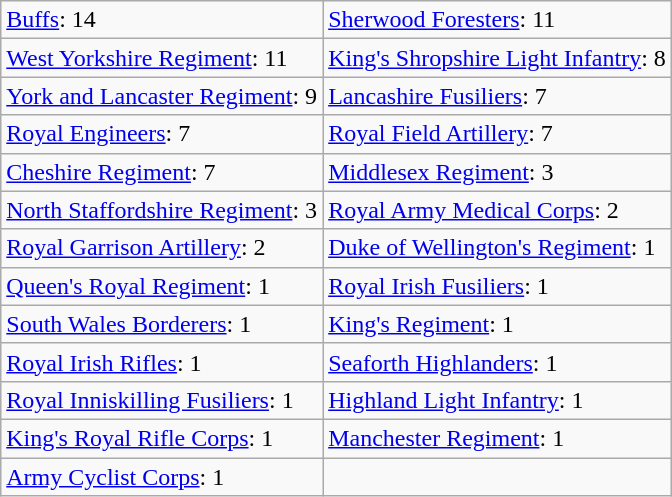<table class="wikitable">
<tr>
<td><a href='#'>Buffs</a>: 14</td>
<td><a href='#'>Sherwood Foresters</a>: 11</td>
</tr>
<tr>
<td><a href='#'>West Yorkshire Regiment</a>: 11</td>
<td><a href='#'>King's Shropshire Light Infantry</a>: 8</td>
</tr>
<tr>
<td><a href='#'>York and Lancaster Regiment</a>: 9</td>
<td><a href='#'>Lancashire Fusiliers</a>: 7</td>
</tr>
<tr>
<td><a href='#'>Royal Engineers</a>: 7</td>
<td><a href='#'>Royal Field Artillery</a>: 7</td>
</tr>
<tr>
<td><a href='#'>Cheshire Regiment</a>: 7</td>
<td><a href='#'>Middlesex Regiment</a>: 3</td>
</tr>
<tr>
<td><a href='#'>North Staffordshire Regiment</a>: 3</td>
<td><a href='#'>Royal Army Medical Corps</a>: 2</td>
</tr>
<tr>
<td><a href='#'>Royal Garrison Artillery</a>: 2</td>
<td><a href='#'>Duke of Wellington's Regiment</a>: 1</td>
</tr>
<tr>
<td><a href='#'>Queen's Royal Regiment</a>: 1</td>
<td><a href='#'>Royal Irish Fusiliers</a>: 1</td>
</tr>
<tr>
<td><a href='#'>South Wales Borderers</a>: 1</td>
<td><a href='#'>King's Regiment</a>: 1</td>
</tr>
<tr>
<td><a href='#'>Royal Irish Rifles</a>: 1</td>
<td><a href='#'>Seaforth Highlanders</a>: 1</td>
</tr>
<tr>
<td><a href='#'>Royal Inniskilling Fusiliers</a>: 1</td>
<td><a href='#'>Highland Light Infantry</a>: 1</td>
</tr>
<tr>
<td><a href='#'>King's Royal Rifle Corps</a>: 1</td>
<td><a href='#'>Manchester Regiment</a>: 1</td>
</tr>
<tr>
<td><a href='#'>Army Cyclist Corps</a>: 1</td>
<td></td>
</tr>
</table>
